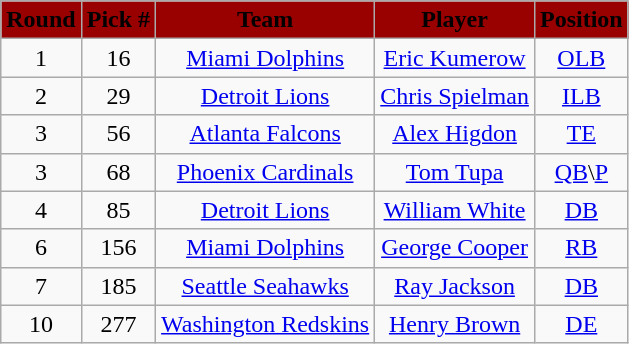<table class="wikitable" style="text-align:center">
<tr style="background:#900;">
<td><strong><span>Round</span></strong></td>
<td><strong><span>Pick #</span></strong></td>
<td><strong><span>Team</span></strong></td>
<td><strong><span>Player</span></strong></td>
<td><strong><span>Position</span></strong></td>
</tr>
<tr>
<td>1</td>
<td align=center>16</td>
<td><a href='#'>Miami Dolphins</a></td>
<td><a href='#'>Eric Kumerow</a></td>
<td><a href='#'>OLB</a></td>
</tr>
<tr>
<td>2</td>
<td align=center>29</td>
<td><a href='#'>Detroit Lions</a></td>
<td><a href='#'>Chris Spielman</a></td>
<td><a href='#'>ILB</a></td>
</tr>
<tr>
<td>3</td>
<td align=center>56</td>
<td><a href='#'>Atlanta Falcons</a></td>
<td><a href='#'>Alex Higdon</a></td>
<td><a href='#'>TE</a></td>
</tr>
<tr>
<td>3</td>
<td align=center>68</td>
<td><a href='#'>Phoenix Cardinals</a></td>
<td><a href='#'>Tom Tupa</a></td>
<td><a href='#'>QB</a>\<a href='#'>P</a></td>
</tr>
<tr>
<td>4</td>
<td align=center>85</td>
<td><a href='#'>Detroit Lions</a></td>
<td><a href='#'>William White</a></td>
<td><a href='#'>DB</a></td>
</tr>
<tr>
<td>6</td>
<td align=center>156</td>
<td><a href='#'>Miami Dolphins</a></td>
<td><a href='#'>George Cooper</a></td>
<td><a href='#'>RB</a></td>
</tr>
<tr>
<td>7</td>
<td align=center>185</td>
<td><a href='#'>Seattle Seahawks</a></td>
<td><a href='#'>Ray Jackson</a></td>
<td><a href='#'>DB</a></td>
</tr>
<tr>
<td>10</td>
<td align=center>277</td>
<td><a href='#'>Washington Redskins</a></td>
<td><a href='#'>Henry Brown</a></td>
<td><a href='#'>DE</a></td>
</tr>
</table>
